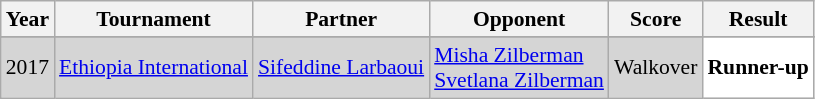<table class="sortable wikitable" style="font-size: 90%;">
<tr>
<th>Year</th>
<th>Tournament</th>
<th>Partner</th>
<th>Opponent</th>
<th>Score</th>
<th>Result</th>
</tr>
<tr>
</tr>
<tr style="background:#D5D5D5">
<td align="center">2017</td>
<td align="left"><a href='#'>Ethiopia International</a></td>
<td align="left"> <a href='#'>Sifeddine Larbaoui</a></td>
<td align="left"> <a href='#'>Misha Zilberman</a> <br>  <a href='#'>Svetlana Zilberman</a></td>
<td align="left">Walkover</td>
<td style="text-align:left; background:white"> <strong>Runner-up</strong></td>
</tr>
</table>
